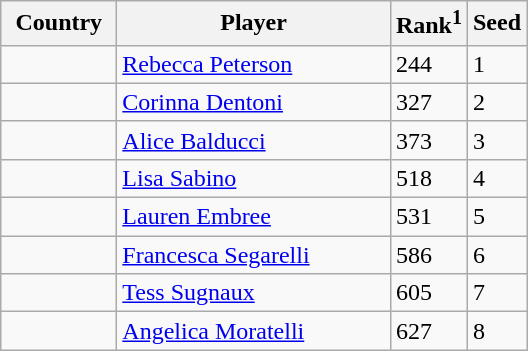<table class="sortable wikitable">
<tr>
<th width="70">Country</th>
<th width="175">Player</th>
<th>Rank<sup>1</sup></th>
<th>Seed</th>
</tr>
<tr>
<td></td>
<td><a href='#'>Rebecca Peterson</a></td>
<td>244</td>
<td>1</td>
</tr>
<tr>
<td></td>
<td><a href='#'>Corinna Dentoni</a></td>
<td>327</td>
<td>2</td>
</tr>
<tr>
<td></td>
<td><a href='#'>Alice Balducci</a></td>
<td>373</td>
<td>3</td>
</tr>
<tr>
<td></td>
<td><a href='#'>Lisa Sabino</a></td>
<td>518</td>
<td>4</td>
</tr>
<tr>
<td></td>
<td><a href='#'>Lauren Embree</a></td>
<td>531</td>
<td>5</td>
</tr>
<tr>
<td></td>
<td><a href='#'>Francesca Segarelli</a></td>
<td>586</td>
<td>6</td>
</tr>
<tr>
<td></td>
<td><a href='#'>Tess Sugnaux</a></td>
<td>605</td>
<td>7</td>
</tr>
<tr>
<td></td>
<td><a href='#'>Angelica Moratelli</a></td>
<td>627</td>
<td>8</td>
</tr>
</table>
